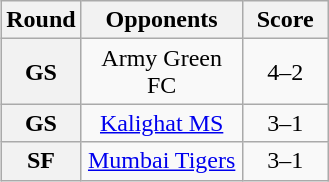<table class="wikitable plainrowheaders" style="text-align:center;margin-left:1em;float:right">
<tr>
<th scope="col" style="width:25px;">Round</th>
<th scope="col" style="width:100px;">Opponents</th>
<th scope="col" style="width:50px;">Score</th>
</tr>
<tr>
<th scope=row style="text-align:center">GS</th>
<td>Army Green FC</td>
<td>4–2</td>
</tr>
<tr>
<th scope=row style="text-align:center">GS</th>
<td><a href='#'>Kalighat MS</a></td>
<td>3–1</td>
</tr>
<tr>
<th scope=row style="text-align:center">SF</th>
<td><a href='#'>Mumbai Tigers</a></td>
<td>3–1</td>
</tr>
</table>
